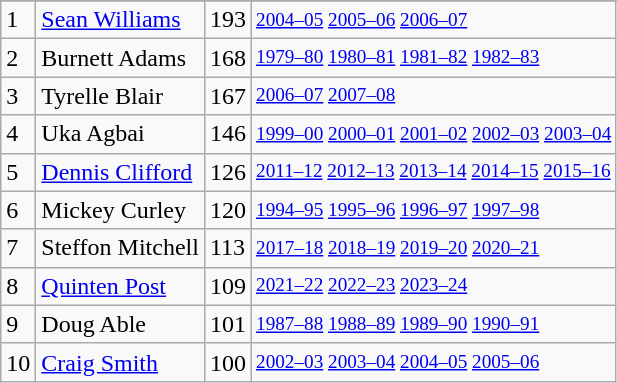<table class="wikitable">
<tr>
</tr>
<tr>
<td>1</td>
<td><a href='#'>Sean Williams</a></td>
<td>193</td>
<td style="font-size:80%;"><a href='#'>2004–05</a> <a href='#'>2005–06</a> <a href='#'>2006–07</a></td>
</tr>
<tr>
<td>2</td>
<td>Burnett Adams</td>
<td>168</td>
<td style="font-size:80%;"><a href='#'>1979–80</a> <a href='#'>1980–81</a> <a href='#'>1981–82</a> <a href='#'>1982–83</a></td>
</tr>
<tr>
<td>3</td>
<td>Tyrelle Blair</td>
<td>167</td>
<td style="font-size:80%;"><a href='#'>2006–07</a> <a href='#'>2007–08</a></td>
</tr>
<tr>
<td>4</td>
<td>Uka Agbai</td>
<td>146</td>
<td style="font-size:80%;"><a href='#'>1999–00</a> <a href='#'>2000–01</a> <a href='#'>2001–02</a> <a href='#'>2002–03</a> <a href='#'>2003–04</a></td>
</tr>
<tr>
<td>5</td>
<td><a href='#'>Dennis Clifford</a></td>
<td>126</td>
<td style="font-size:80%;"><a href='#'>2011–12</a> <a href='#'>2012–13</a> <a href='#'>2013–14</a> <a href='#'>2014–15</a> <a href='#'>2015–16</a></td>
</tr>
<tr>
<td>6</td>
<td>Mickey Curley</td>
<td>120</td>
<td style="font-size:80%;"><a href='#'>1994–95</a> <a href='#'>1995–96</a> <a href='#'>1996–97</a> <a href='#'>1997–98</a></td>
</tr>
<tr>
<td>7</td>
<td>Steffon Mitchell</td>
<td>113</td>
<td style="font-size:80%;"><a href='#'>2017–18</a> <a href='#'>2018–19</a> <a href='#'>2019–20</a> <a href='#'>2020–21</a></td>
</tr>
<tr>
<td>8</td>
<td><a href='#'>Quinten Post</a></td>
<td>109</td>
<td style="font-size:80%;"><a href='#'>2021–22</a> <a href='#'>2022–23</a> <a href='#'>2023–24</a></td>
</tr>
<tr>
<td>9</td>
<td>Doug Able</td>
<td>101</td>
<td style="font-size:80%;"><a href='#'>1987–88</a> <a href='#'>1988–89</a> <a href='#'>1989–90</a> <a href='#'>1990–91</a></td>
</tr>
<tr>
<td>10</td>
<td><a href='#'>Craig Smith</a></td>
<td>100</td>
<td style="font-size:80%;"><a href='#'>2002–03</a> <a href='#'>2003–04</a> <a href='#'>2004–05</a> <a href='#'>2005–06</a></td>
</tr>
</table>
